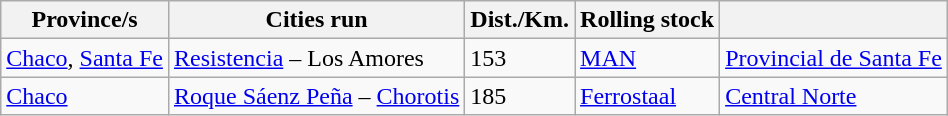<table class="wikitable sortable" style="text-align: ">
<tr>
<th width=>Province/s</th>
<th width= px>Cities run</th>
<th width= px>Dist./Km.</th>
<th>Rolling stock</th>
<th width= px></th>
</tr>
<tr>
<td><a href='#'>Chaco</a>, <a href='#'>Santa Fe</a></td>
<td><a href='#'>Resistencia</a> – Los Amores</td>
<td>153 </td>
<td><a href='#'>MAN</a></td>
<td><a href='#'>Provincial de Santa Fe</a></td>
</tr>
<tr>
<td><a href='#'>Chaco</a></td>
<td><a href='#'>Roque Sáenz Peña</a> – <a href='#'>Chorotis</a></td>
<td>185 </td>
<td><a href='#'>Ferrostaal</a></td>
<td><a href='#'>Central Norte</a></td>
</tr>
</table>
